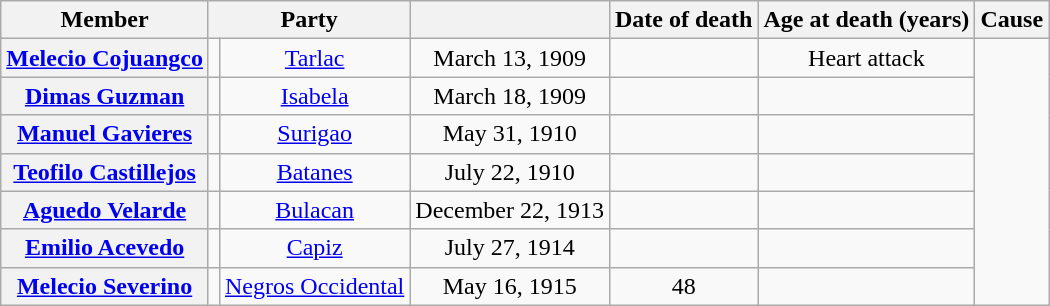<table class="wikitable sortable" style="text-align:center">
<tr>
<th>Member</th>
<th colspan="2">Party</th>
<th></th>
<th>Date of death</th>
<th>Age at death (years)</th>
<th>Cause</th>
</tr>
<tr>
<th><a href='#'>Melecio Cojuangco</a></th>
<td></td>
<td><a href='#'>Tarlac</a><br></td>
<td nowrap="">March 13, 1909</td>
<td nowrap=""></td>
<td>Heart attack</td>
</tr>
<tr>
<th><a href='#'>Dimas Guzman</a></th>
<td></td>
<td><a href='#'>Isabela</a><br></td>
<td nowrap="">March 18, 1909</td>
<td nowrap=""></td>
<td></td>
</tr>
<tr>
<th><a href='#'>Manuel Gavieres</a></th>
<td></td>
<td><a href='#'>Surigao</a><br></td>
<td nowrap="">May 31, 1910</td>
<td nowrap=""></td>
<td></td>
</tr>
<tr>
<th><a href='#'>Teofilo Castillejos</a></th>
<td></td>
<td><a href='#'>Batanes</a><br></td>
<td nowrap="">July 22, 1910</td>
<td nowrap=""></td>
<td></td>
</tr>
<tr>
<th><a href='#'>Aguedo Velarde</a></th>
<td></td>
<td><a href='#'>Bulacan</a><br></td>
<td nowrap="">December 22, 1913</td>
<td nowrap=""></td>
<td></td>
</tr>
<tr>
<th><a href='#'>Emilio Acevedo</a></th>
<td></td>
<td><a href='#'>Capiz</a><br></td>
<td nowrap="">July 27, 1914</td>
<td nowrap=""></td>
<td></td>
</tr>
<tr>
<th><a href='#'>Melecio Severino</a></th>
<td></td>
<td><a href='#'>Negros Occidental</a><br></td>
<td nowrap="">May 16, 1915</td>
<td nowrap="">48</td>
<td></td>
</tr>
</table>
